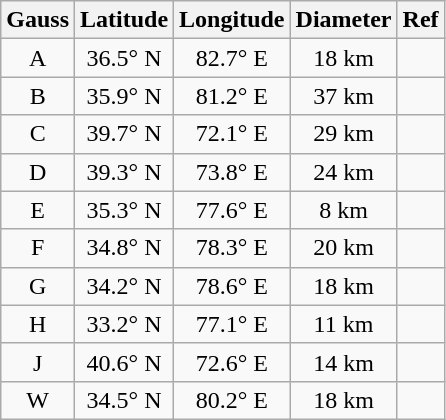<table class="wikitable" style="text-align: center">
<tr>
<th>Gauss</th>
<th>Latitude</th>
<th>Longitude</th>
<th>Diameter</th>
<th>Ref</th>
</tr>
<tr>
<td>A</td>
<td>36.5° N</td>
<td>82.7° E</td>
<td>18 km</td>
<td></td>
</tr>
<tr>
<td>B</td>
<td>35.9° N</td>
<td>81.2° E</td>
<td>37 km</td>
<td></td>
</tr>
<tr>
<td>C</td>
<td>39.7° N</td>
<td>72.1° E</td>
<td>29 km</td>
<td></td>
</tr>
<tr>
<td>D</td>
<td>39.3° N</td>
<td>73.8° E</td>
<td>24 km</td>
<td></td>
</tr>
<tr>
<td>E</td>
<td>35.3° N</td>
<td>77.6° E</td>
<td>8 km</td>
<td></td>
</tr>
<tr>
<td>F</td>
<td>34.8° N</td>
<td>78.3° E</td>
<td>20 km</td>
<td></td>
</tr>
<tr>
<td>G</td>
<td>34.2° N</td>
<td>78.6° E</td>
<td>18 km</td>
<td></td>
</tr>
<tr>
<td>H</td>
<td>33.2° N</td>
<td>77.1° E</td>
<td>11 km</td>
<td></td>
</tr>
<tr>
<td>J</td>
<td>40.6° N</td>
<td>72.6° E</td>
<td>14 km</td>
<td></td>
</tr>
<tr>
<td>W</td>
<td>34.5° N</td>
<td>80.2° E</td>
<td>18 km</td>
<td></td>
</tr>
</table>
